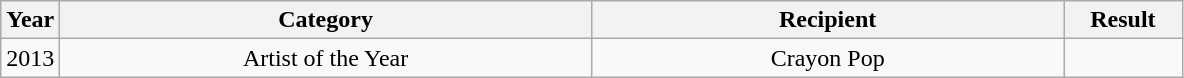<table class="wikitable" style="text-align:center">
<tr>
<th width="5%">Year</th>
<th width="45%">Category</th>
<th width="40%">Recipient</th>
<th width="10%">Result</th>
</tr>
<tr>
<td>2013</td>
<td>Artist of the Year</td>
<td>Crayon Pop</td>
<td></td>
</tr>
</table>
